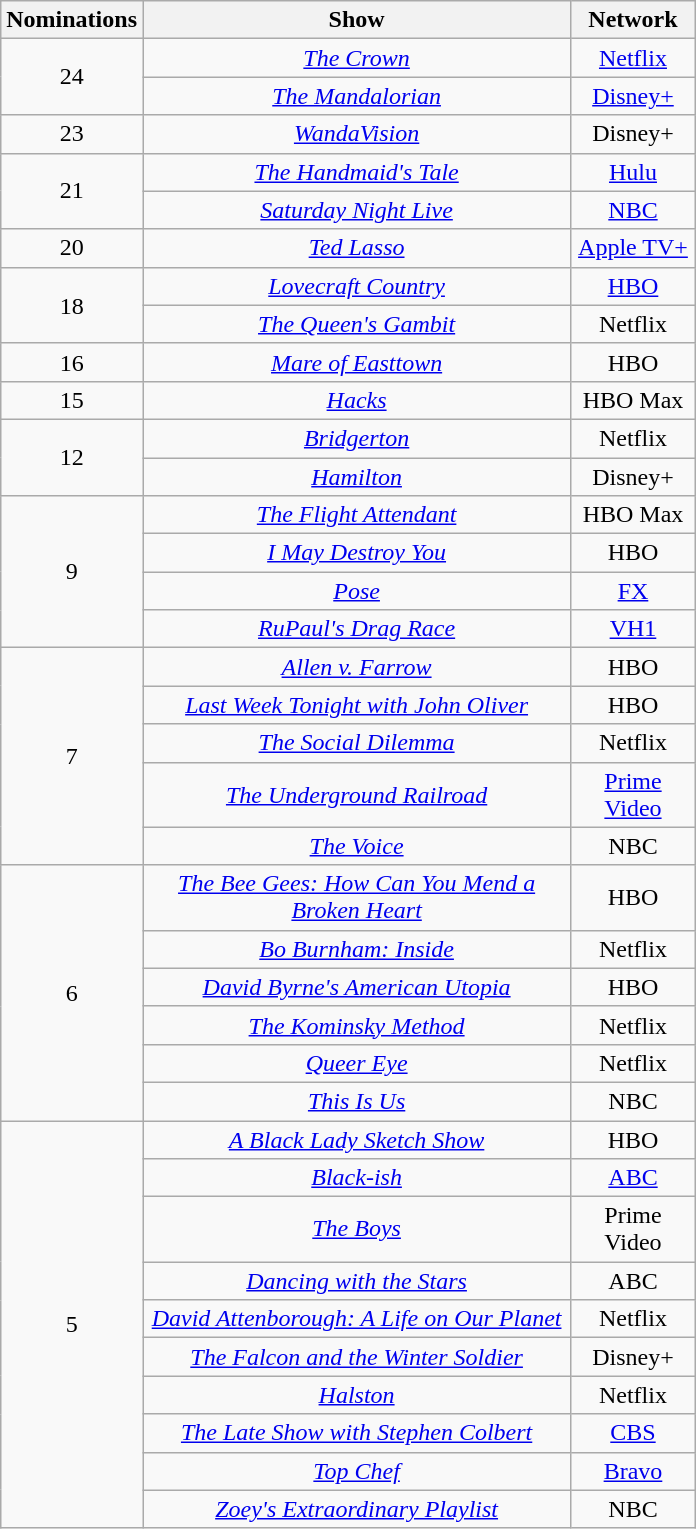<table class="wikitable sortable" style="text-align: center; max-width:29em">
<tr>
<th scope="col">Nominations</th>
<th scope="col">Show</th>
<th scope="col">Network</th>
</tr>
<tr>
<td scope="row" rowspan="2">24</td>
<td data-sort-value="Crown"><em><a href='#'>The Crown</a></em></td>
<td><a href='#'>Netflix</a></td>
</tr>
<tr>
<td data-sort-value="Mandalorian"><em><a href='#'>The Mandalorian</a></em></td>
<td><a href='#'>Disney+</a></td>
</tr>
<tr>
<td scope="row">23</td>
<td><em><a href='#'>WandaVision</a></em></td>
<td>Disney+</td>
</tr>
<tr>
<td scope="row" rowspan="2">21</td>
<td data-sort-value="Handmaid's Tale"><em><a href='#'>The Handmaid's Tale</a></em></td>
<td><a href='#'>Hulu</a></td>
</tr>
<tr>
<td><em><a href='#'>Saturday Night Live</a></em></td>
<td><a href='#'>NBC</a></td>
</tr>
<tr>
<td scope="row">20</td>
<td><em><a href='#'>Ted Lasso</a></em></td>
<td><a href='#'>Apple TV+</a></td>
</tr>
<tr>
<td scope="row" rowspan="2">18</td>
<td><em><a href='#'>Lovecraft Country</a></em></td>
<td><a href='#'>HBO</a></td>
</tr>
<tr>
<td data-sort-value="Queen's Gambit"><em><a href='#'>The Queen's Gambit</a></em></td>
<td>Netflix</td>
</tr>
<tr>
<td scope="row">16</td>
<td><em><a href='#'>Mare of Easttown</a></em></td>
<td>HBO</td>
</tr>
<tr>
<td scope="row">15</td>
<td><em><a href='#'>Hacks</a></em></td>
<td>HBO Max</td>
</tr>
<tr>
<td scope="row" rowspan="2">12</td>
<td><em><a href='#'>Bridgerton</a></em></td>
<td>Netflix</td>
</tr>
<tr>
<td><em><a href='#'>Hamilton</a></em></td>
<td>Disney+</td>
</tr>
<tr>
<td scope="row" rowspan="4">9</td>
<td data-sort-value="Flight Attendant"><em><a href='#'>The Flight Attendant</a></em></td>
<td>HBO Max</td>
</tr>
<tr>
<td><em><a href='#'>I May Destroy You</a></em></td>
<td>HBO</td>
</tr>
<tr>
<td><em><a href='#'>Pose</a></em></td>
<td><a href='#'>FX</a></td>
</tr>
<tr>
<td><em><a href='#'>RuPaul's Drag Race</a></em></td>
<td><a href='#'>VH1</a></td>
</tr>
<tr>
<td scope="row" rowspan="5">7</td>
<td><em><a href='#'>Allen v. Farrow</a></em></td>
<td>HBO</td>
</tr>
<tr>
<td><em><a href='#'>Last Week Tonight with John Oliver</a></em></td>
<td>HBO</td>
</tr>
<tr>
<td data-sort-value="Social Dilemma"><em><a href='#'>The Social Dilemma</a></em></td>
<td>Netflix</td>
</tr>
<tr>
<td data-sort-value="Underground Railroad"><em><a href='#'>The Underground Railroad</a></em></td>
<td><a href='#'>Prime Video</a></td>
</tr>
<tr>
<td data-sort-value="Voice"><em><a href='#'>The Voice</a></em></td>
<td>NBC</td>
</tr>
<tr>
<td scope="row" rowspan="6">6</td>
<td data-sort-value="Bee Gees: How Can You Mend a Broken Heart"><em><a href='#'>The Bee Gees: How Can You Mend a Broken Heart</a></em></td>
<td>HBO</td>
</tr>
<tr>
<td><em><a href='#'>Bo Burnham: Inside</a></em></td>
<td>Netflix</td>
</tr>
<tr>
<td><em><a href='#'>David Byrne's American Utopia</a></em></td>
<td>HBO</td>
</tr>
<tr>
<td data-sort-value="Kominsky Method"><em><a href='#'>The Kominsky Method</a></em></td>
<td>Netflix</td>
</tr>
<tr>
<td><em><a href='#'>Queer Eye</a></em></td>
<td>Netflix</td>
</tr>
<tr>
<td><em><a href='#'>This Is Us</a></em></td>
<td>NBC</td>
</tr>
<tr>
<td scope="row" rowspan="10">5</td>
<td data-sort-value="Black Lady Sketch Show"><em><a href='#'>A Black Lady Sketch Show</a></em></td>
<td>HBO</td>
</tr>
<tr>
<td><em><a href='#'>Black-ish</a></em></td>
<td><a href='#'>ABC</a></td>
</tr>
<tr>
<td data-sort-value="Boys"><em><a href='#'>The Boys</a></em></td>
<td>Prime Video</td>
</tr>
<tr>
<td><em><a href='#'>Dancing with the Stars</a></em></td>
<td>ABC</td>
</tr>
<tr>
<td><em><a href='#'>David Attenborough: A Life on Our Planet</a></em></td>
<td>Netflix</td>
</tr>
<tr>
<td data-sort-value="Falcon and the Winter Soldier"><em><a href='#'>The Falcon and the Winter Soldier</a></em></td>
<td>Disney+</td>
</tr>
<tr>
<td><em><a href='#'>Halston</a></em></td>
<td>Netflix</td>
</tr>
<tr>
<td data-sort-value="Late Show with Stephen Colbert"><em><a href='#'>The Late Show with Stephen Colbert</a></em></td>
<td><a href='#'>CBS</a></td>
</tr>
<tr>
<td><em><a href='#'>Top Chef</a></em></td>
<td><a href='#'>Bravo</a></td>
</tr>
<tr>
<td><em><a href='#'>Zoey's Extraordinary Playlist</a></em></td>
<td>NBC</td>
</tr>
</table>
